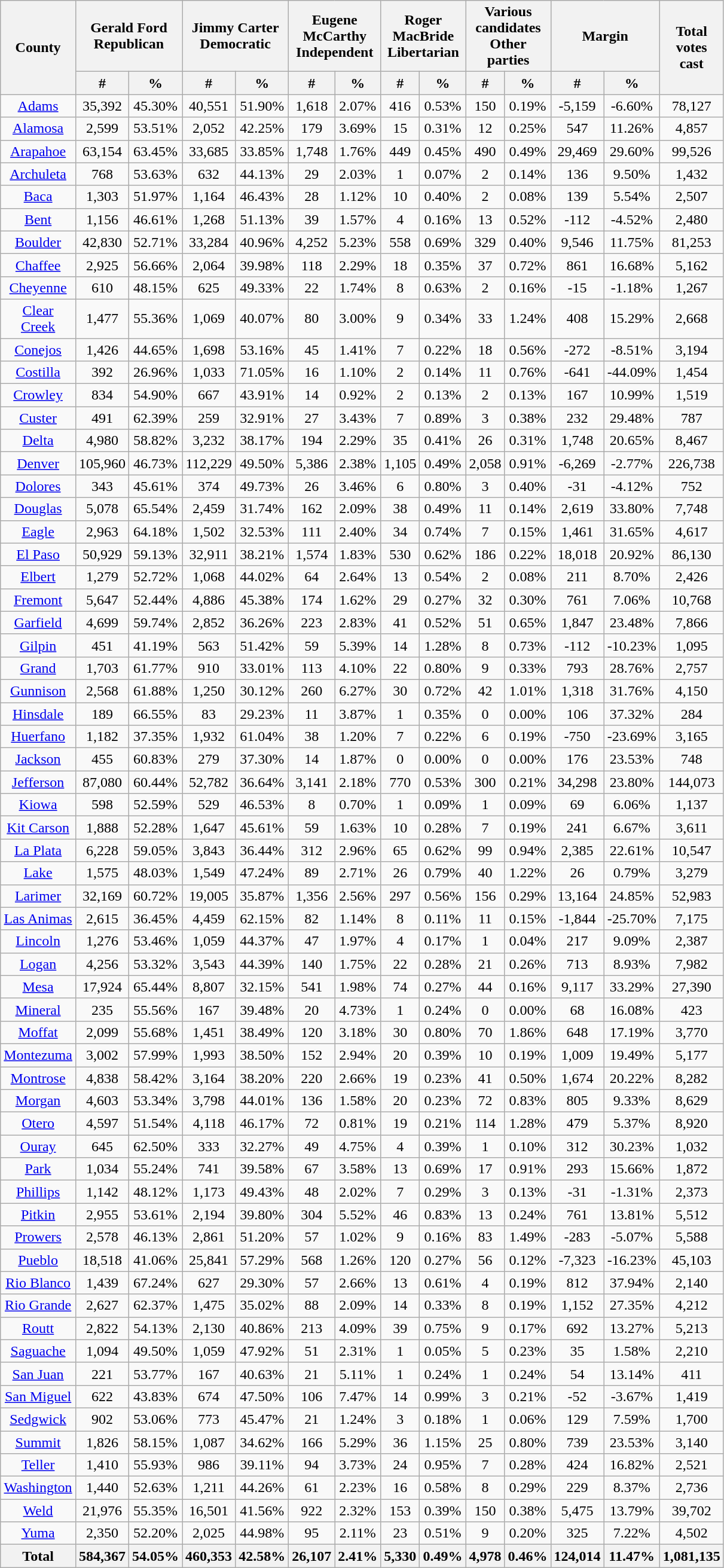<table width="60%"  class="wikitable sortable" style="text-align:center">
<tr>
<th style="text-align:center;" rowspan="2">County</th>
<th style="text-align:center;" colspan="2">Gerald Ford<br>Republican</th>
<th style="text-align:center;" colspan="2">Jimmy Carter<br>Democratic</th>
<th style="text-align:center;" colspan="2">Eugene McCarthy<br>Independent</th>
<th style="text-align:center;" colspan="2">Roger MacBride<br>Libertarian</th>
<th style="text-align:center;" colspan="2">Various candidates<br>Other parties</th>
<th style="text-align:center;" colspan="2">Margin</th>
<th style="text-align:center;" rowspan="2">Total votes cast</th>
</tr>
<tr>
<th style="text-align:center;" data-sort-type="number">#</th>
<th style="text-align:center;" data-sort-type="number">%</th>
<th style="text-align:center;" data-sort-type="number">#</th>
<th style="text-align:center;" data-sort-type="number">%</th>
<th style="text-align:center;" data-sort-type="number">#</th>
<th style="text-align:center;" data-sort-type="number">%</th>
<th style="text-align:center;" data-sort-type="number">#</th>
<th style="text-align:center;" data-sort-type="number">%</th>
<th style="text-align:center;" data-sort-type="number">#</th>
<th style="text-align:center;" data-sort-type="number">%</th>
<th style="text-align:center;" data-sort-type="number">#</th>
<th style="text-align:center;" data-sort-type="number">%</th>
</tr>
<tr style="text-align:center;">
<td><a href='#'>Adams</a></td>
<td>35,392</td>
<td>45.30%</td>
<td>40,551</td>
<td>51.90%</td>
<td>1,618</td>
<td>2.07%</td>
<td>416</td>
<td>0.53%</td>
<td>150</td>
<td>0.19%</td>
<td>-5,159</td>
<td>-6.60%</td>
<td>78,127</td>
</tr>
<tr style="text-align:center;">
<td><a href='#'>Alamosa</a></td>
<td>2,599</td>
<td>53.51%</td>
<td>2,052</td>
<td>42.25%</td>
<td>179</td>
<td>3.69%</td>
<td>15</td>
<td>0.31%</td>
<td>12</td>
<td>0.25%</td>
<td>547</td>
<td>11.26%</td>
<td>4,857</td>
</tr>
<tr style="text-align:center;">
<td><a href='#'>Arapahoe</a></td>
<td>63,154</td>
<td>63.45%</td>
<td>33,685</td>
<td>33.85%</td>
<td>1,748</td>
<td>1.76%</td>
<td>449</td>
<td>0.45%</td>
<td>490</td>
<td>0.49%</td>
<td>29,469</td>
<td>29.60%</td>
<td>99,526</td>
</tr>
<tr style="text-align:center;">
<td><a href='#'>Archuleta</a></td>
<td>768</td>
<td>53.63%</td>
<td>632</td>
<td>44.13%</td>
<td>29</td>
<td>2.03%</td>
<td>1</td>
<td>0.07%</td>
<td>2</td>
<td>0.14%</td>
<td>136</td>
<td>9.50%</td>
<td>1,432</td>
</tr>
<tr style="text-align:center;">
<td><a href='#'>Baca</a></td>
<td>1,303</td>
<td>51.97%</td>
<td>1,164</td>
<td>46.43%</td>
<td>28</td>
<td>1.12%</td>
<td>10</td>
<td>0.40%</td>
<td>2</td>
<td>0.08%</td>
<td>139</td>
<td>5.54%</td>
<td>2,507</td>
</tr>
<tr style="text-align:center;">
<td><a href='#'>Bent</a></td>
<td>1,156</td>
<td>46.61%</td>
<td>1,268</td>
<td>51.13%</td>
<td>39</td>
<td>1.57%</td>
<td>4</td>
<td>0.16%</td>
<td>13</td>
<td>0.52%</td>
<td>-112</td>
<td>-4.52%</td>
<td>2,480</td>
</tr>
<tr style="text-align:center;">
<td><a href='#'>Boulder</a></td>
<td>42,830</td>
<td>52.71%</td>
<td>33,284</td>
<td>40.96%</td>
<td>4,252</td>
<td>5.23%</td>
<td>558</td>
<td>0.69%</td>
<td>329</td>
<td>0.40%</td>
<td>9,546</td>
<td>11.75%</td>
<td>81,253</td>
</tr>
<tr style="text-align:center;">
<td><a href='#'>Chaffee</a></td>
<td>2,925</td>
<td>56.66%</td>
<td>2,064</td>
<td>39.98%</td>
<td>118</td>
<td>2.29%</td>
<td>18</td>
<td>0.35%</td>
<td>37</td>
<td>0.72%</td>
<td>861</td>
<td>16.68%</td>
<td>5,162</td>
</tr>
<tr style="text-align:center;">
<td><a href='#'>Cheyenne</a></td>
<td>610</td>
<td>48.15%</td>
<td>625</td>
<td>49.33%</td>
<td>22</td>
<td>1.74%</td>
<td>8</td>
<td>0.63%</td>
<td>2</td>
<td>0.16%</td>
<td>-15</td>
<td>-1.18%</td>
<td>1,267</td>
</tr>
<tr style="text-align:center;">
<td><a href='#'>Clear Creek</a></td>
<td>1,477</td>
<td>55.36%</td>
<td>1,069</td>
<td>40.07%</td>
<td>80</td>
<td>3.00%</td>
<td>9</td>
<td>0.34%</td>
<td>33</td>
<td>1.24%</td>
<td>408</td>
<td>15.29%</td>
<td>2,668</td>
</tr>
<tr style="text-align:center;">
<td><a href='#'>Conejos</a></td>
<td>1,426</td>
<td>44.65%</td>
<td>1,698</td>
<td>53.16%</td>
<td>45</td>
<td>1.41%</td>
<td>7</td>
<td>0.22%</td>
<td>18</td>
<td>0.56%</td>
<td>-272</td>
<td>-8.51%</td>
<td>3,194</td>
</tr>
<tr style="text-align:center;">
<td><a href='#'>Costilla</a></td>
<td>392</td>
<td>26.96%</td>
<td>1,033</td>
<td>71.05%</td>
<td>16</td>
<td>1.10%</td>
<td>2</td>
<td>0.14%</td>
<td>11</td>
<td>0.76%</td>
<td>-641</td>
<td>-44.09%</td>
<td>1,454</td>
</tr>
<tr style="text-align:center;">
<td><a href='#'>Crowley</a></td>
<td>834</td>
<td>54.90%</td>
<td>667</td>
<td>43.91%</td>
<td>14</td>
<td>0.92%</td>
<td>2</td>
<td>0.13%</td>
<td>2</td>
<td>0.13%</td>
<td>167</td>
<td>10.99%</td>
<td>1,519</td>
</tr>
<tr style="text-align:center;">
<td><a href='#'>Custer</a></td>
<td>491</td>
<td>62.39%</td>
<td>259</td>
<td>32.91%</td>
<td>27</td>
<td>3.43%</td>
<td>7</td>
<td>0.89%</td>
<td>3</td>
<td>0.38%</td>
<td>232</td>
<td>29.48%</td>
<td>787</td>
</tr>
<tr style="text-align:center;">
<td><a href='#'>Delta</a></td>
<td>4,980</td>
<td>58.82%</td>
<td>3,232</td>
<td>38.17%</td>
<td>194</td>
<td>2.29%</td>
<td>35</td>
<td>0.41%</td>
<td>26</td>
<td>0.31%</td>
<td>1,748</td>
<td>20.65%</td>
<td>8,467</td>
</tr>
<tr style="text-align:center;">
<td><a href='#'>Denver</a></td>
<td>105,960</td>
<td>46.73%</td>
<td>112,229</td>
<td>49.50%</td>
<td>5,386</td>
<td>2.38%</td>
<td>1,105</td>
<td>0.49%</td>
<td>2,058</td>
<td>0.91%</td>
<td>-6,269</td>
<td>-2.77%</td>
<td>226,738</td>
</tr>
<tr style="text-align:center;">
<td><a href='#'>Dolores</a></td>
<td>343</td>
<td>45.61%</td>
<td>374</td>
<td>49.73%</td>
<td>26</td>
<td>3.46%</td>
<td>6</td>
<td>0.80%</td>
<td>3</td>
<td>0.40%</td>
<td>-31</td>
<td>-4.12%</td>
<td>752</td>
</tr>
<tr style="text-align:center;">
<td><a href='#'>Douglas</a></td>
<td>5,078</td>
<td>65.54%</td>
<td>2,459</td>
<td>31.74%</td>
<td>162</td>
<td>2.09%</td>
<td>38</td>
<td>0.49%</td>
<td>11</td>
<td>0.14%</td>
<td>2,619</td>
<td>33.80%</td>
<td>7,748</td>
</tr>
<tr style="text-align:center;">
<td><a href='#'>Eagle</a></td>
<td>2,963</td>
<td>64.18%</td>
<td>1,502</td>
<td>32.53%</td>
<td>111</td>
<td>2.40%</td>
<td>34</td>
<td>0.74%</td>
<td>7</td>
<td>0.15%</td>
<td>1,461</td>
<td>31.65%</td>
<td>4,617</td>
</tr>
<tr style="text-align:center;">
<td><a href='#'>El Paso</a></td>
<td>50,929</td>
<td>59.13%</td>
<td>32,911</td>
<td>38.21%</td>
<td>1,574</td>
<td>1.83%</td>
<td>530</td>
<td>0.62%</td>
<td>186</td>
<td>0.22%</td>
<td>18,018</td>
<td>20.92%</td>
<td>86,130</td>
</tr>
<tr style="text-align:center;">
<td><a href='#'>Elbert</a></td>
<td>1,279</td>
<td>52.72%</td>
<td>1,068</td>
<td>44.02%</td>
<td>64</td>
<td>2.64%</td>
<td>13</td>
<td>0.54%</td>
<td>2</td>
<td>0.08%</td>
<td>211</td>
<td>8.70%</td>
<td>2,426</td>
</tr>
<tr style="text-align:center;">
<td><a href='#'>Fremont</a></td>
<td>5,647</td>
<td>52.44%</td>
<td>4,886</td>
<td>45.38%</td>
<td>174</td>
<td>1.62%</td>
<td>29</td>
<td>0.27%</td>
<td>32</td>
<td>0.30%</td>
<td>761</td>
<td>7.06%</td>
<td>10,768</td>
</tr>
<tr style="text-align:center;">
<td><a href='#'>Garfield</a></td>
<td>4,699</td>
<td>59.74%</td>
<td>2,852</td>
<td>36.26%</td>
<td>223</td>
<td>2.83%</td>
<td>41</td>
<td>0.52%</td>
<td>51</td>
<td>0.65%</td>
<td>1,847</td>
<td>23.48%</td>
<td>7,866</td>
</tr>
<tr style="text-align:center;">
<td><a href='#'>Gilpin</a></td>
<td>451</td>
<td>41.19%</td>
<td>563</td>
<td>51.42%</td>
<td>59</td>
<td>5.39%</td>
<td>14</td>
<td>1.28%</td>
<td>8</td>
<td>0.73%</td>
<td>-112</td>
<td>-10.23%</td>
<td>1,095</td>
</tr>
<tr style="text-align:center;">
<td><a href='#'>Grand</a></td>
<td>1,703</td>
<td>61.77%</td>
<td>910</td>
<td>33.01%</td>
<td>113</td>
<td>4.10%</td>
<td>22</td>
<td>0.80%</td>
<td>9</td>
<td>0.33%</td>
<td>793</td>
<td>28.76%</td>
<td>2,757</td>
</tr>
<tr style="text-align:center;">
<td><a href='#'>Gunnison</a></td>
<td>2,568</td>
<td>61.88%</td>
<td>1,250</td>
<td>30.12%</td>
<td>260</td>
<td>6.27%</td>
<td>30</td>
<td>0.72%</td>
<td>42</td>
<td>1.01%</td>
<td>1,318</td>
<td>31.76%</td>
<td>4,150</td>
</tr>
<tr style="text-align:center;">
<td><a href='#'>Hinsdale</a></td>
<td>189</td>
<td>66.55%</td>
<td>83</td>
<td>29.23%</td>
<td>11</td>
<td>3.87%</td>
<td>1</td>
<td>0.35%</td>
<td>0</td>
<td>0.00%</td>
<td>106</td>
<td>37.32%</td>
<td>284</td>
</tr>
<tr style="text-align:center;">
<td><a href='#'>Huerfano</a></td>
<td>1,182</td>
<td>37.35%</td>
<td>1,932</td>
<td>61.04%</td>
<td>38</td>
<td>1.20%</td>
<td>7</td>
<td>0.22%</td>
<td>6</td>
<td>0.19%</td>
<td>-750</td>
<td>-23.69%</td>
<td>3,165</td>
</tr>
<tr style="text-align:center;">
<td><a href='#'>Jackson</a></td>
<td>455</td>
<td>60.83%</td>
<td>279</td>
<td>37.30%</td>
<td>14</td>
<td>1.87%</td>
<td>0</td>
<td>0.00%</td>
<td>0</td>
<td>0.00%</td>
<td>176</td>
<td>23.53%</td>
<td>748</td>
</tr>
<tr style="text-align:center;">
<td><a href='#'>Jefferson</a></td>
<td>87,080</td>
<td>60.44%</td>
<td>52,782</td>
<td>36.64%</td>
<td>3,141</td>
<td>2.18%</td>
<td>770</td>
<td>0.53%</td>
<td>300</td>
<td>0.21%</td>
<td>34,298</td>
<td>23.80%</td>
<td>144,073</td>
</tr>
<tr style="text-align:center;">
<td><a href='#'>Kiowa</a></td>
<td>598</td>
<td>52.59%</td>
<td>529</td>
<td>46.53%</td>
<td>8</td>
<td>0.70%</td>
<td>1</td>
<td>0.09%</td>
<td>1</td>
<td>0.09%</td>
<td>69</td>
<td>6.06%</td>
<td>1,137</td>
</tr>
<tr style="text-align:center;">
<td><a href='#'>Kit Carson</a></td>
<td>1,888</td>
<td>52.28%</td>
<td>1,647</td>
<td>45.61%</td>
<td>59</td>
<td>1.63%</td>
<td>10</td>
<td>0.28%</td>
<td>7</td>
<td>0.19%</td>
<td>241</td>
<td>6.67%</td>
<td>3,611</td>
</tr>
<tr style="text-align:center;">
<td><a href='#'>La Plata</a></td>
<td>6,228</td>
<td>59.05%</td>
<td>3,843</td>
<td>36.44%</td>
<td>312</td>
<td>2.96%</td>
<td>65</td>
<td>0.62%</td>
<td>99</td>
<td>0.94%</td>
<td>2,385</td>
<td>22.61%</td>
<td>10,547</td>
</tr>
<tr style="text-align:center;">
<td><a href='#'>Lake</a></td>
<td>1,575</td>
<td>48.03%</td>
<td>1,549</td>
<td>47.24%</td>
<td>89</td>
<td>2.71%</td>
<td>26</td>
<td>0.79%</td>
<td>40</td>
<td>1.22%</td>
<td>26</td>
<td>0.79%</td>
<td>3,279</td>
</tr>
<tr style="text-align:center;">
<td><a href='#'>Larimer</a></td>
<td>32,169</td>
<td>60.72%</td>
<td>19,005</td>
<td>35.87%</td>
<td>1,356</td>
<td>2.56%</td>
<td>297</td>
<td>0.56%</td>
<td>156</td>
<td>0.29%</td>
<td>13,164</td>
<td>24.85%</td>
<td>52,983</td>
</tr>
<tr style="text-align:center;">
<td><a href='#'>Las Animas</a></td>
<td>2,615</td>
<td>36.45%</td>
<td>4,459</td>
<td>62.15%</td>
<td>82</td>
<td>1.14%</td>
<td>8</td>
<td>0.11%</td>
<td>11</td>
<td>0.15%</td>
<td>-1,844</td>
<td>-25.70%</td>
<td>7,175</td>
</tr>
<tr style="text-align:center;">
<td><a href='#'>Lincoln</a></td>
<td>1,276</td>
<td>53.46%</td>
<td>1,059</td>
<td>44.37%</td>
<td>47</td>
<td>1.97%</td>
<td>4</td>
<td>0.17%</td>
<td>1</td>
<td>0.04%</td>
<td>217</td>
<td>9.09%</td>
<td>2,387</td>
</tr>
<tr style="text-align:center;">
<td><a href='#'>Logan</a></td>
<td>4,256</td>
<td>53.32%</td>
<td>3,543</td>
<td>44.39%</td>
<td>140</td>
<td>1.75%</td>
<td>22</td>
<td>0.28%</td>
<td>21</td>
<td>0.26%</td>
<td>713</td>
<td>8.93%</td>
<td>7,982</td>
</tr>
<tr style="text-align:center;">
<td><a href='#'>Mesa</a></td>
<td>17,924</td>
<td>65.44%</td>
<td>8,807</td>
<td>32.15%</td>
<td>541</td>
<td>1.98%</td>
<td>74</td>
<td>0.27%</td>
<td>44</td>
<td>0.16%</td>
<td>9,117</td>
<td>33.29%</td>
<td>27,390</td>
</tr>
<tr style="text-align:center;">
<td><a href='#'>Mineral</a></td>
<td>235</td>
<td>55.56%</td>
<td>167</td>
<td>39.48%</td>
<td>20</td>
<td>4.73%</td>
<td>1</td>
<td>0.24%</td>
<td>0</td>
<td>0.00%</td>
<td>68</td>
<td>16.08%</td>
<td>423</td>
</tr>
<tr style="text-align:center;">
<td><a href='#'>Moffat</a></td>
<td>2,099</td>
<td>55.68%</td>
<td>1,451</td>
<td>38.49%</td>
<td>120</td>
<td>3.18%</td>
<td>30</td>
<td>0.80%</td>
<td>70</td>
<td>1.86%</td>
<td>648</td>
<td>17.19%</td>
<td>3,770</td>
</tr>
<tr style="text-align:center;">
<td><a href='#'>Montezuma</a></td>
<td>3,002</td>
<td>57.99%</td>
<td>1,993</td>
<td>38.50%</td>
<td>152</td>
<td>2.94%</td>
<td>20</td>
<td>0.39%</td>
<td>10</td>
<td>0.19%</td>
<td>1,009</td>
<td>19.49%</td>
<td>5,177</td>
</tr>
<tr style="text-align:center;">
<td><a href='#'>Montrose</a></td>
<td>4,838</td>
<td>58.42%</td>
<td>3,164</td>
<td>38.20%</td>
<td>220</td>
<td>2.66%</td>
<td>19</td>
<td>0.23%</td>
<td>41</td>
<td>0.50%</td>
<td>1,674</td>
<td>20.22%</td>
<td>8,282</td>
</tr>
<tr style="text-align:center;">
<td><a href='#'>Morgan</a></td>
<td>4,603</td>
<td>53.34%</td>
<td>3,798</td>
<td>44.01%</td>
<td>136</td>
<td>1.58%</td>
<td>20</td>
<td>0.23%</td>
<td>72</td>
<td>0.83%</td>
<td>805</td>
<td>9.33%</td>
<td>8,629</td>
</tr>
<tr style="text-align:center;">
<td><a href='#'>Otero</a></td>
<td>4,597</td>
<td>51.54%</td>
<td>4,118</td>
<td>46.17%</td>
<td>72</td>
<td>0.81%</td>
<td>19</td>
<td>0.21%</td>
<td>114</td>
<td>1.28%</td>
<td>479</td>
<td>5.37%</td>
<td>8,920</td>
</tr>
<tr style="text-align:center;">
<td><a href='#'>Ouray</a></td>
<td>645</td>
<td>62.50%</td>
<td>333</td>
<td>32.27%</td>
<td>49</td>
<td>4.75%</td>
<td>4</td>
<td>0.39%</td>
<td>1</td>
<td>0.10%</td>
<td>312</td>
<td>30.23%</td>
<td>1,032</td>
</tr>
<tr style="text-align:center;">
<td><a href='#'>Park</a></td>
<td>1,034</td>
<td>55.24%</td>
<td>741</td>
<td>39.58%</td>
<td>67</td>
<td>3.58%</td>
<td>13</td>
<td>0.69%</td>
<td>17</td>
<td>0.91%</td>
<td>293</td>
<td>15.66%</td>
<td>1,872</td>
</tr>
<tr style="text-align:center;">
<td><a href='#'>Phillips</a></td>
<td>1,142</td>
<td>48.12%</td>
<td>1,173</td>
<td>49.43%</td>
<td>48</td>
<td>2.02%</td>
<td>7</td>
<td>0.29%</td>
<td>3</td>
<td>0.13%</td>
<td>-31</td>
<td>-1.31%</td>
<td>2,373</td>
</tr>
<tr style="text-align:center;">
<td><a href='#'>Pitkin</a></td>
<td>2,955</td>
<td>53.61%</td>
<td>2,194</td>
<td>39.80%</td>
<td>304</td>
<td>5.52%</td>
<td>46</td>
<td>0.83%</td>
<td>13</td>
<td>0.24%</td>
<td>761</td>
<td>13.81%</td>
<td>5,512</td>
</tr>
<tr style="text-align:center;">
<td><a href='#'>Prowers</a></td>
<td>2,578</td>
<td>46.13%</td>
<td>2,861</td>
<td>51.20%</td>
<td>57</td>
<td>1.02%</td>
<td>9</td>
<td>0.16%</td>
<td>83</td>
<td>1.49%</td>
<td>-283</td>
<td>-5.07%</td>
<td>5,588</td>
</tr>
<tr style="text-align:center;">
<td><a href='#'>Pueblo</a></td>
<td>18,518</td>
<td>41.06%</td>
<td>25,841</td>
<td>57.29%</td>
<td>568</td>
<td>1.26%</td>
<td>120</td>
<td>0.27%</td>
<td>56</td>
<td>0.12%</td>
<td>-7,323</td>
<td>-16.23%</td>
<td>45,103</td>
</tr>
<tr style="text-align:center;">
<td><a href='#'>Rio Blanco</a></td>
<td>1,439</td>
<td>67.24%</td>
<td>627</td>
<td>29.30%</td>
<td>57</td>
<td>2.66%</td>
<td>13</td>
<td>0.61%</td>
<td>4</td>
<td>0.19%</td>
<td>812</td>
<td>37.94%</td>
<td>2,140</td>
</tr>
<tr style="text-align:center;">
<td><a href='#'>Rio Grande</a></td>
<td>2,627</td>
<td>62.37%</td>
<td>1,475</td>
<td>35.02%</td>
<td>88</td>
<td>2.09%</td>
<td>14</td>
<td>0.33%</td>
<td>8</td>
<td>0.19%</td>
<td>1,152</td>
<td>27.35%</td>
<td>4,212</td>
</tr>
<tr style="text-align:center;">
<td><a href='#'>Routt</a></td>
<td>2,822</td>
<td>54.13%</td>
<td>2,130</td>
<td>40.86%</td>
<td>213</td>
<td>4.09%</td>
<td>39</td>
<td>0.75%</td>
<td>9</td>
<td>0.17%</td>
<td>692</td>
<td>13.27%</td>
<td>5,213</td>
</tr>
<tr style="text-align:center;">
<td><a href='#'>Saguache</a></td>
<td>1,094</td>
<td>49.50%</td>
<td>1,059</td>
<td>47.92%</td>
<td>51</td>
<td>2.31%</td>
<td>1</td>
<td>0.05%</td>
<td>5</td>
<td>0.23%</td>
<td>35</td>
<td>1.58%</td>
<td>2,210</td>
</tr>
<tr style="text-align:center;">
<td><a href='#'>San Juan</a></td>
<td>221</td>
<td>53.77%</td>
<td>167</td>
<td>40.63%</td>
<td>21</td>
<td>5.11%</td>
<td>1</td>
<td>0.24%</td>
<td>1</td>
<td>0.24%</td>
<td>54</td>
<td>13.14%</td>
<td>411</td>
</tr>
<tr style="text-align:center;">
<td><a href='#'>San Miguel</a></td>
<td>622</td>
<td>43.83%</td>
<td>674</td>
<td>47.50%</td>
<td>106</td>
<td>7.47%</td>
<td>14</td>
<td>0.99%</td>
<td>3</td>
<td>0.21%</td>
<td>-52</td>
<td>-3.67%</td>
<td>1,419</td>
</tr>
<tr style="text-align:center;">
<td><a href='#'>Sedgwick</a></td>
<td>902</td>
<td>53.06%</td>
<td>773</td>
<td>45.47%</td>
<td>21</td>
<td>1.24%</td>
<td>3</td>
<td>0.18%</td>
<td>1</td>
<td>0.06%</td>
<td>129</td>
<td>7.59%</td>
<td>1,700</td>
</tr>
<tr style="text-align:center;">
<td><a href='#'>Summit</a></td>
<td>1,826</td>
<td>58.15%</td>
<td>1,087</td>
<td>34.62%</td>
<td>166</td>
<td>5.29%</td>
<td>36</td>
<td>1.15%</td>
<td>25</td>
<td>0.80%</td>
<td>739</td>
<td>23.53%</td>
<td>3,140</td>
</tr>
<tr style="text-align:center;">
<td><a href='#'>Teller</a></td>
<td>1,410</td>
<td>55.93%</td>
<td>986</td>
<td>39.11%</td>
<td>94</td>
<td>3.73%</td>
<td>24</td>
<td>0.95%</td>
<td>7</td>
<td>0.28%</td>
<td>424</td>
<td>16.82%</td>
<td>2,521</td>
</tr>
<tr style="text-align:center;">
<td><a href='#'>Washington</a></td>
<td>1,440</td>
<td>52.63%</td>
<td>1,211</td>
<td>44.26%</td>
<td>61</td>
<td>2.23%</td>
<td>16</td>
<td>0.58%</td>
<td>8</td>
<td>0.29%</td>
<td>229</td>
<td>8.37%</td>
<td>2,736</td>
</tr>
<tr style="text-align:center;">
<td><a href='#'>Weld</a></td>
<td>21,976</td>
<td>55.35%</td>
<td>16,501</td>
<td>41.56%</td>
<td>922</td>
<td>2.32%</td>
<td>153</td>
<td>0.39%</td>
<td>150</td>
<td>0.38%</td>
<td>5,475</td>
<td>13.79%</td>
<td>39,702</td>
</tr>
<tr style="text-align:center;">
<td><a href='#'>Yuma</a></td>
<td>2,350</td>
<td>52.20%</td>
<td>2,025</td>
<td>44.98%</td>
<td>95</td>
<td>2.11%</td>
<td>23</td>
<td>0.51%</td>
<td>9</td>
<td>0.20%</td>
<td>325</td>
<td>7.22%</td>
<td>4,502</td>
</tr>
<tr>
<th>Total</th>
<th>584,367</th>
<th>54.05%</th>
<th>460,353</th>
<th>42.58%</th>
<th>26,107</th>
<th>2.41%</th>
<th>5,330</th>
<th>0.49%</th>
<th>4,978</th>
<th>0.46%</th>
<th>124,014</th>
<th>11.47%</th>
<th>1,081,135</th>
</tr>
</table>
